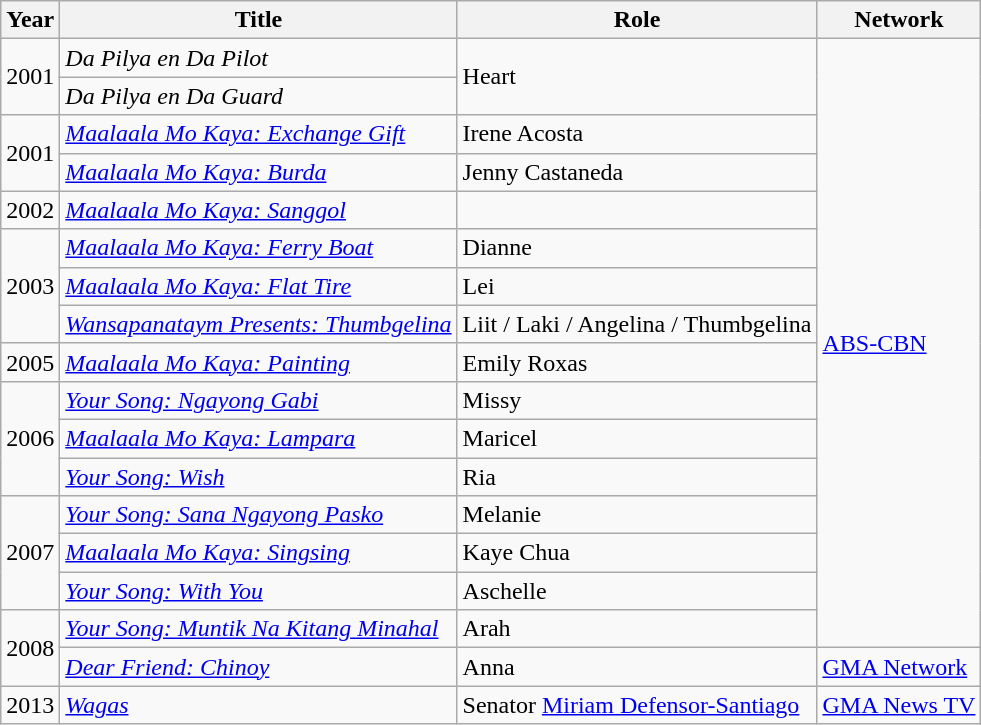<table class="wikitable ">
<tr>
<th>Year</th>
<th>Title</th>
<th>Role</th>
<th>Network</th>
</tr>
<tr>
<td rowspan="2">2001</td>
<td><em>Da Pilya en Da Pilot</em></td>
<td rowspan="2">Heart</td>
<td rowspan="16"><a href='#'>ABS-CBN</a></td>
</tr>
<tr>
<td><em>Da Pilya en Da Guard</em></td>
</tr>
<tr>
<td rowspan="2">2001</td>
<td><em><a href='#'>Maalaala Mo Kaya: Exchange Gift</a></em></td>
<td>Irene Acosta</td>
</tr>
<tr>
<td><em><a href='#'>Maalaala Mo Kaya: Burda</a></em></td>
<td>Jenny Castaneda</td>
</tr>
<tr>
<td>2002</td>
<td><em><a href='#'>Maalaala Mo Kaya: Sanggol</a></em></td>
<td></td>
</tr>
<tr>
<td rowspan="3">2003</td>
<td><em><a href='#'>Maalaala Mo Kaya: Ferry Boat</a></em></td>
<td>Dianne</td>
</tr>
<tr>
<td><em><a href='#'>Maalaala Mo Kaya: Flat Tire</a></em></td>
<td>Lei</td>
</tr>
<tr>
<td><em><a href='#'>Wansapanataym Presents: Thumbgelina</a></em></td>
<td>Liit / Laki / Angelina / Thumbgelina</td>
</tr>
<tr>
<td>2005</td>
<td><em><a href='#'>Maalaala Mo Kaya: Painting</a></em></td>
<td>Emily Roxas</td>
</tr>
<tr>
<td rowspan="3">2006</td>
<td><em><a href='#'>Your Song: Ngayong Gabi</a></em></td>
<td>Missy</td>
</tr>
<tr>
<td><em><a href='#'>Maalaala Mo Kaya: Lampara</a></em></td>
<td>Maricel</td>
</tr>
<tr>
<td><em><a href='#'>Your Song: Wish</a></em></td>
<td>Ria</td>
</tr>
<tr>
<td rowspan="3">2007</td>
<td><em><a href='#'>Your Song: Sana Ngayong Pasko</a></em></td>
<td>Melanie</td>
</tr>
<tr>
<td><em><a href='#'>Maalaala Mo Kaya: Singsing</a></em></td>
<td>Kaye Chua</td>
</tr>
<tr>
<td><em><a href='#'>Your Song: With You</a></em></td>
<td>Aschelle</td>
</tr>
<tr>
<td rowspan="2">2008</td>
<td><em><a href='#'>Your Song: Muntik Na Kitang Minahal</a></em></td>
<td>Arah</td>
</tr>
<tr>
<td><em><a href='#'>Dear Friend: Chinoy</a></em></td>
<td>Anna</td>
<td><a href='#'>GMA Network</a></td>
</tr>
<tr>
<td>2013</td>
<td><em><a href='#'>Wagas</a></em></td>
<td>Senator <a href='#'>Miriam Defensor-Santiago</a></td>
<td><a href='#'>GMA News TV</a></td>
</tr>
</table>
